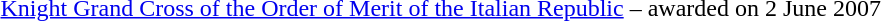<table>
<tr>
<td></td>
<td><a href='#'>Knight Grand Cross of the Order of Merit of the Italian Republic</a> – awarded on 2 June 2007</td>
</tr>
</table>
